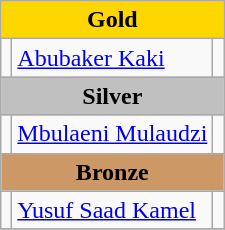<table class="wikitable">
<tr bgcolor=gold>
<td colspan=3 align=center><strong>Gold</strong></td>
</tr>
<tr>
<td></td>
<td><a href='#'>Abubaker Kaki</a></td>
<td></td>
</tr>
<tr bgcolor=silver>
<td colspan=3 align=center><strong>Silver</strong></td>
</tr>
<tr>
<td></td>
<td><a href='#'>Mbulaeni Mulaudzi</a></td>
<td></td>
</tr>
<tr bgcolor=cc9966>
<td colspan=3 align=center><strong>Bronze</strong></td>
</tr>
<tr>
<td></td>
<td><a href='#'>Yusuf Saad Kamel</a></td>
<td></td>
</tr>
<tr>
</tr>
</table>
